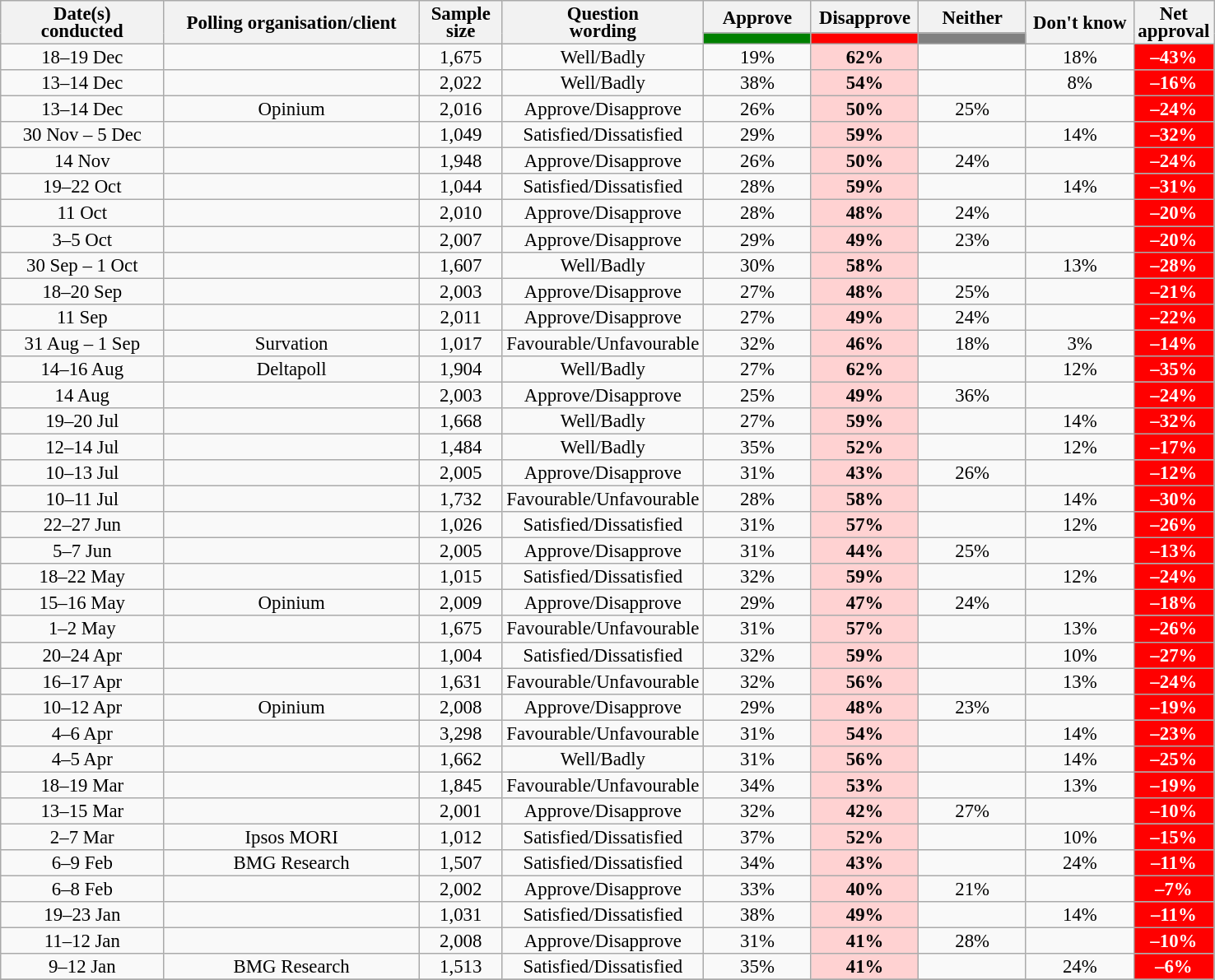<table class="wikitable collapsible sortable" style="text-align:center;font-size:95%;line-height:14px;">
<tr>
<th style="width:125px;" rowspan="2">Date(s)<br>conducted</th>
<th style="width:200px;" rowspan="2">Polling organisation/client</th>
<th style="width:60px;" rowspan="2">Sample size</th>
<th style="width:120px;" rowspan="2">Question<br>wording</th>
<th class="unsortable" style="width:80px;">Approve</th>
<th class="unsortable" style="width: 80px;">Disapprove</th>
<th class="unsortable" style="width:80px;">Neither</th>
<th class="unsortable" style="width:80px;" rowspan="2">Don't know</th>
<th class="unsortable" style="width:20px;" rowspan="2">Net approval</th>
</tr>
<tr>
<th class="unsortable" style="color:inherit;background:green;width:60px;"></th>
<th class="unsortable" style="color:inherit;background:red;width:60px;"></th>
<th class="unsortable" style="color:inherit;background:grey;width:60px;"></th>
</tr>
<tr>
<td>18–19 Dec</td>
<td></td>
<td>1,675</td>
<td>Well/Badly</td>
<td>19%</td>
<td style="background:#FFD2D2"><strong>62%</strong></td>
<td></td>
<td>18%</td>
<td style="background:red;color:white;"><strong>–43%</strong></td>
</tr>
<tr>
<td>13–14 Dec</td>
<td></td>
<td>2,022</td>
<td>Well/Badly</td>
<td>38%</td>
<td style="background:#FFD2D2"><strong>54%</strong></td>
<td></td>
<td>8%</td>
<td style="background:red;color:white;"><strong>–16%</strong></td>
</tr>
<tr>
<td>13–14 Dec</td>
<td>Opinium</td>
<td>2,016</td>
<td>Approve/Disapprove</td>
<td>26%</td>
<td style="background:#FFD2D2"><strong>50%</strong></td>
<td>25%</td>
<td></td>
<td style="background:red;color:white;"><strong>–24%</strong></td>
</tr>
<tr>
<td>30 Nov – 5 Dec</td>
<td></td>
<td>1,049</td>
<td>Satisfied/Dissatisfied</td>
<td>29%</td>
<td style="background:#FFD2D2"><strong>59%</strong></td>
<td></td>
<td>14%</td>
<td style="background:red;color:white;"><strong>–32%</strong></td>
</tr>
<tr>
<td>14 Nov</td>
<td> </td>
<td>1,948</td>
<td>Approve/Disapprove</td>
<td>26%</td>
<td style="background:#FFD2D2"><strong>50%</strong></td>
<td>24%</td>
<td></td>
<td style="background:red;color:white;"><strong>–24%</strong></td>
</tr>
<tr>
<td>19–22 Oct</td>
<td></td>
<td>1,044</td>
<td>Satisfied/Dissatisfied</td>
<td>28%</td>
<td style="background:#FFD2D2"><strong>59%</strong></td>
<td></td>
<td>14%</td>
<td style="background:red;color:white;"><strong>–31%</strong></td>
</tr>
<tr>
<td>11 Oct</td>
<td></td>
<td>2,010</td>
<td>Approve/Disapprove</td>
<td>28%</td>
<td style="background:#FFD2D2"><strong>48%</strong></td>
<td>24%</td>
<td></td>
<td style="background:red;color:white;"><strong>–20%</strong></td>
</tr>
<tr>
<td>3–5 Oct</td>
<td> </td>
<td>2,007</td>
<td>Approve/Disapprove</td>
<td>29%</td>
<td style="background:#FFD2D2"><strong>49%</strong></td>
<td>23%</td>
<td></td>
<td style="background:red;color:white;"><strong>–20%</strong></td>
</tr>
<tr>
<td>30 Sep – 1 Oct</td>
<td></td>
<td>1,607</td>
<td>Well/Badly</td>
<td>30%</td>
<td style="background:#FFD2D2"><strong>58%</strong></td>
<td></td>
<td>13%</td>
<td style="background:red;color:white;"><strong>–28%</strong></td>
</tr>
<tr>
<td>18–20 Sep</td>
<td> </td>
<td>2,003</td>
<td>Approve/Disapprove</td>
<td>27%</td>
<td style="background:#FFD2D2"><strong>48%</strong></td>
<td>25%</td>
<td></td>
<td style="background:red;color:white;"><strong>–21%</strong></td>
</tr>
<tr>
<td>11 Sep</td>
<td></td>
<td>2,011</td>
<td>Approve/Disapprove</td>
<td>27%</td>
<td style="background:#FFD2D2"><strong>49%</strong></td>
<td>24%</td>
<td></td>
<td style="background:red;color:white;"><strong>–22%</strong></td>
</tr>
<tr>
<td>31 Aug – 1 Sep</td>
<td>Survation</td>
<td>1,017</td>
<td>Favourable/Unfavourable</td>
<td>32%</td>
<td style="background:#FFD2D2"><strong>46%</strong></td>
<td>18%</td>
<td>3%</td>
<td style="background:red;color:white;"><strong>–14%</strong></td>
</tr>
<tr>
<td>14–16 Aug</td>
<td>Deltapoll</td>
<td>1,904</td>
<td>Well/Badly</td>
<td>27%</td>
<td style="background:#FFD2D2"><strong>62%</strong></td>
<td></td>
<td>12%</td>
<td style="background:red;color:white;"><strong>–35%</strong></td>
</tr>
<tr>
<td>14 Aug</td>
<td></td>
<td>2,003</td>
<td>Approve/Disapprove</td>
<td>25%</td>
<td style="background:#FFD2D2"><strong>49%</strong></td>
<td>36%</td>
<td></td>
<td style="background:red;color:white;"><strong>–24%</strong></td>
</tr>
<tr>
<td>19–20 Jul</td>
<td></td>
<td>1,668</td>
<td>Well/Badly</td>
<td>27%</td>
<td style="background:#FFD2D2"><strong>59%</strong></td>
<td></td>
<td>14%</td>
<td style="background:red;color:white;"><strong>–32%</strong></td>
</tr>
<tr>
<td>12–14 Jul</td>
<td></td>
<td>1,484</td>
<td>Well/Badly</td>
<td>35%</td>
<td style="background:#FFD2D2"><strong>52%</strong></td>
<td></td>
<td>12%</td>
<td style="background:red;color:white;"><strong>–17%</strong></td>
</tr>
<tr>
<td>10–13 Jul</td>
<td></td>
<td>2,005</td>
<td>Approve/Disapprove</td>
<td>31%</td>
<td style="background:#FFD2D2"><strong>43%</strong></td>
<td>26%</td>
<td></td>
<td style="background:red;color:white;"><strong>–12%</strong></td>
</tr>
<tr>
<td>10–11 Jul</td>
<td></td>
<td>1,732</td>
<td>Favourable/Unfavourable</td>
<td>28%</td>
<td style="background:#FFD2D2"><strong>58%</strong></td>
<td></td>
<td>14%</td>
<td style="background:red;color:white;"><strong>–30%</strong></td>
</tr>
<tr>
<td>22–27 Jun</td>
<td></td>
<td>1,026</td>
<td>Satisfied/Dissatisfied</td>
<td>31%</td>
<td style="background:#FFD2D2"><strong>57%</strong></td>
<td></td>
<td>12%</td>
<td style="background:red;color:white;"><strong>–26%</strong></td>
</tr>
<tr>
<td>5–7 Jun</td>
<td></td>
<td>2,005</td>
<td>Approve/Disapprove</td>
<td>31%</td>
<td style="background:#FFD2D2"><strong>44%</strong></td>
<td>25%</td>
<td></td>
<td style="background:red;color:white;"><strong>–13%</strong></td>
</tr>
<tr>
<td>18–22 May</td>
<td></td>
<td>1,015</td>
<td>Satisfied/Dissatisfied</td>
<td>32%</td>
<td style="background:#FFD2D2"><strong>59%</strong></td>
<td></td>
<td>12%</td>
<td style="background:red;color:white;"><strong>–24%</strong></td>
</tr>
<tr>
<td>15–16 May</td>
<td>Opinium</td>
<td>2,009</td>
<td>Approve/Disapprove</td>
<td>29%</td>
<td style="background:#FFD2D2"><strong>47%</strong></td>
<td>24%</td>
<td></td>
<td style="background:red;color:white;"><strong>–18%</strong></td>
</tr>
<tr>
<td>1–2 May</td>
<td></td>
<td>1,675</td>
<td>Favourable/Unfavourable</td>
<td>31%</td>
<td style="background:#FFD2D2"><strong>57%</strong></td>
<td></td>
<td>13%</td>
<td style="background:red;color:white;"><strong>–26%</strong></td>
</tr>
<tr>
<td>20–24 Apr</td>
<td></td>
<td>1,004</td>
<td>Satisfied/Dissatisfied</td>
<td>32%</td>
<td style="background:#FFD2D2"><strong>59%</strong></td>
<td></td>
<td>10%</td>
<td style="background:red;color:white;"><strong>–27%</strong></td>
</tr>
<tr>
<td>16–17 Apr</td>
<td></td>
<td>1,631</td>
<td>Favourable/Unfavourable</td>
<td>32%</td>
<td style="background:#FFD2D2"><strong>56%</strong></td>
<td></td>
<td>13%</td>
<td style="background:red;color:white;"><strong>–24%</strong></td>
</tr>
<tr>
<td>10–12 Apr</td>
<td>Opinium</td>
<td>2,008</td>
<td>Approve/Disapprove</td>
<td>29%</td>
<td style="background:#FFD2D2"><strong>48%</strong></td>
<td>23%</td>
<td></td>
<td style="background:red;color:white;"><strong>–19%</strong></td>
</tr>
<tr>
<td>4–6 Apr</td>
<td></td>
<td>3,298</td>
<td>Favourable/Unfavourable</td>
<td>31%</td>
<td style="background:#FFD2D2"><strong>54%</strong></td>
<td></td>
<td>14%</td>
<td style="background:red;color:white;"><strong>–23%</strong></td>
</tr>
<tr>
<td>4–5 Apr</td>
<td></td>
<td>1,662</td>
<td>Well/Badly</td>
<td>31%</td>
<td style="background:#FFD2D2"><strong>56%</strong></td>
<td></td>
<td>14%</td>
<td style="background:red;color:white;"><strong>–25%</strong></td>
</tr>
<tr>
<td>18–19 Mar</td>
<td></td>
<td>1,845</td>
<td>Favourable/Unfavourable</td>
<td>34%</td>
<td style="background:#FFD2D2"><strong>53%</strong></td>
<td></td>
<td>13%</td>
<td style="background:red;color:white;"><strong>–19%</strong></td>
</tr>
<tr>
<td>13–15 Mar</td>
<td></td>
<td>2,001</td>
<td>Approve/Disapprove</td>
<td>32%</td>
<td style="background:#FFD2D2"><strong>42%</strong></td>
<td>27%</td>
<td></td>
<td style="background:red;color:white;"><strong>–10%</strong></td>
</tr>
<tr>
<td>2–7 Mar</td>
<td>Ipsos MORI</td>
<td>1,012</td>
<td>Satisfied/Dissatisfied</td>
<td>37%</td>
<td style="background:#FFD2D2"><strong>52%</strong></td>
<td></td>
<td>10%</td>
<td style="background:red;color:white;"><strong>–15%</strong></td>
</tr>
<tr>
<td>6–9 Feb</td>
<td>BMG Research</td>
<td>1,507</td>
<td>Satisfied/Dissatisfied</td>
<td>34%</td>
<td style="background:#FFD2D2"><strong>43%</strong></td>
<td></td>
<td>24%</td>
<td style="background:red;color:white;"><strong>–11%</strong></td>
</tr>
<tr>
<td>6–8 Feb</td>
<td> </td>
<td>2,002</td>
<td>Approve/Disapprove</td>
<td>33%</td>
<td style="background:#FFD2D2"><strong>40%</strong></td>
<td>21%</td>
<td></td>
<td style="background:red;color:white;"><strong>–7%</strong></td>
</tr>
<tr>
<td>19–23 Jan</td>
<td></td>
<td>1,031</td>
<td>Satisfied/Dissatisfied</td>
<td>38%</td>
<td style="background:#FFD2D2"><strong>49%</strong></td>
<td></td>
<td>14%</td>
<td style="background:red;color:white;"><strong>–11%</strong></td>
</tr>
<tr>
<td>11–12 Jan</td>
<td> </td>
<td>2,008</td>
<td>Approve/Disapprove</td>
<td>31%</td>
<td style="background:#FFD2D2"><strong>41%</strong></td>
<td>28%</td>
<td></td>
<td style="background:red;color:white;"><strong>–10%</strong></td>
</tr>
<tr>
<td>9–12 Jan</td>
<td>BMG Research</td>
<td>1,513</td>
<td>Satisfied/Dissatisfied</td>
<td>35%</td>
<td style="background:#FFD2D2"><strong>41%</strong></td>
<td></td>
<td>24%</td>
<td style="background:red;color:white;"><strong>–6%</strong></td>
</tr>
<tr>
</tr>
</table>
